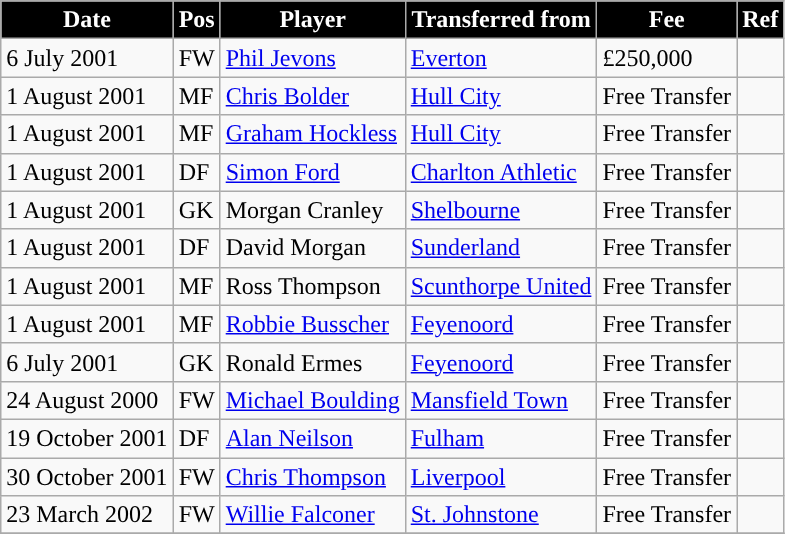<table class="wikitable plainrowheaders sortable">
<tr>
<th style="background:#000000; color:#FFFFFF; ">Date</th>
<th style="background:#000000; color:#FFFFff; ">Pos</th>
<th style="background:#000000; color:#FFFFff; ">Player</th>
<th style="background:#000000; color:#FFFFff; ">Transferred from</th>
<th style="background:#000000; color:#FFFFff; ">Fee</th>
<th style="background:#000000; color:#FFFFff; ">Ref</th>
</tr>
<tr>
<td>6 July 2001</td>
<td>FW</td>
<td> <a href='#'>Phil Jevons</a></td>
<td> <a href='#'>Everton</a></td>
<td>£250,000</td>
<td></td>
</tr>
<tr>
<td>1 August 2001</td>
<td>MF</td>
<td> <a href='#'>Chris Bolder</a></td>
<td> <a href='#'>Hull City</a></td>
<td>Free Transfer</td>
<td></td>
</tr>
<tr>
<td>1 August 2001</td>
<td>MF</td>
<td> <a href='#'>Graham Hockless</a></td>
<td> <a href='#'>Hull City</a></td>
<td>Free Transfer</td>
<td></td>
</tr>
<tr>
<td>1 August 2001</td>
<td>DF</td>
<td> <a href='#'>Simon Ford</a></td>
<td> <a href='#'>Charlton Athletic</a></td>
<td>Free Transfer</td>
<td></td>
</tr>
<tr>
<td>1 August 2001</td>
<td>GK</td>
<td> Morgan Cranley</td>
<td> <a href='#'>Shelbourne</a></td>
<td>Free Transfer</td>
<td></td>
</tr>
<tr>
<td>1 August 2001</td>
<td>DF</td>
<td> David Morgan</td>
<td> <a href='#'>Sunderland</a></td>
<td>Free Transfer</td>
<td></td>
</tr>
<tr>
<td>1 August 2001</td>
<td>MF</td>
<td> Ross Thompson</td>
<td> <a href='#'>Scunthorpe United</a></td>
<td>Free Transfer</td>
<td></td>
</tr>
<tr>
<td>1 August 2001</td>
<td>MF</td>
<td> <a href='#'>Robbie Busscher</a></td>
<td> <a href='#'>Feyenoord</a></td>
<td>Free Transfer</td>
<td></td>
</tr>
<tr>
<td>6 July 2001</td>
<td>GK</td>
<td> Ronald Ermes</td>
<td> <a href='#'>Feyenoord</a></td>
<td>Free Transfer</td>
<td></td>
</tr>
<tr>
<td>24 August 2000</td>
<td>FW</td>
<td> <a href='#'>Michael Boulding</a></td>
<td> <a href='#'>Mansfield Town</a></td>
<td>Free Transfer</td>
<td></td>
</tr>
<tr>
<td>19 October 2001</td>
<td>DF</td>
<td> <a href='#'>Alan Neilson</a></td>
<td> <a href='#'>Fulham</a></td>
<td>Free Transfer</td>
<td></td>
</tr>
<tr>
<td>30 October 2001</td>
<td>FW</td>
<td> <a href='#'>Chris Thompson</a></td>
<td> <a href='#'>Liverpool</a></td>
<td>Free Transfer</td>
<td></td>
</tr>
<tr>
<td>23 March 2002</td>
<td>FW</td>
<td> <a href='#'>Willie Falconer</a></td>
<td> <a href='#'>St. Johnstone</a></td>
<td>Free Transfer</td>
<td></td>
</tr>
<tr>
</tr>
</table>
